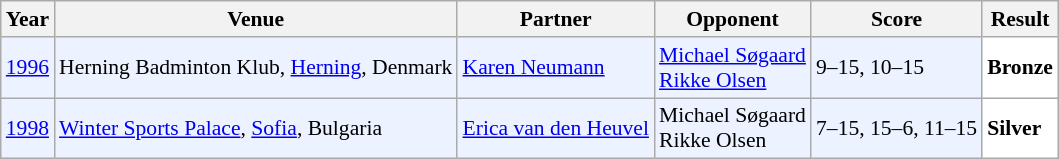<table class="sortable wikitable" style="font-size: 90%;">
<tr>
<th>Year</th>
<th>Venue</th>
<th>Partner</th>
<th>Opponent</th>
<th>Score</th>
<th>Result</th>
</tr>
<tr style="background:#ECF2FF">
<td align="center"><a href='#'>1996</a></td>
<td align="left">Herning Badminton Klub, <a href='#'>Herning</a>, Denmark</td>
<td align="left"> <a href='#'>Karen Neumann</a></td>
<td align="left"> <a href='#'>Michael Søgaard</a><br> <a href='#'>Rikke Olsen</a></td>
<td align="left">9–15, 10–15</td>
<td style="text-align:left; background:white"> <strong>Bronze</strong></td>
</tr>
<tr style="background:#ECF2FF">
<td align="center"><a href='#'>1998</a></td>
<td align="left"><a href='#'>Winter Sports Palace</a>, <a href='#'>Sofia</a>, Bulgaria</td>
<td align="left"> <a href='#'>Erica van den Heuvel</a></td>
<td align="left"> Michael Søgaard<br> Rikke Olsen</td>
<td align="left">7–15, 15–6, 11–15</td>
<td style="text-align:left; background:white"> <strong>Silver</strong></td>
</tr>
</table>
